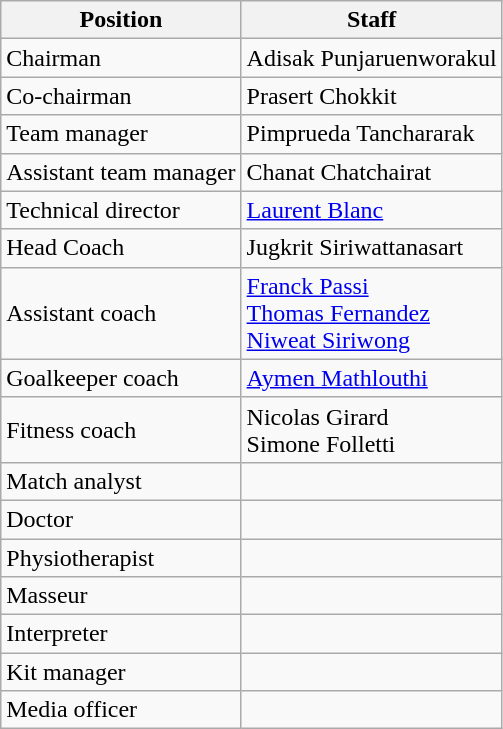<table class="wikitable">
<tr>
<th>Position</th>
<th>Staff</th>
</tr>
<tr>
<td>Chairman</td>
<td> Adisak Punjaruenworakul</td>
</tr>
<tr>
<td>Co-chairman</td>
<td> Prasert Chokkit</td>
</tr>
<tr>
<td>Team manager</td>
<td> Pimprueda Tanchararak</td>
</tr>
<tr>
<td>Assistant team manager</td>
<td> Chanat Chatchairat</td>
</tr>
<tr>
<td>Technical director</td>
<td> <a href='#'>Laurent Blanc</a></td>
</tr>
<tr>
<td>Head Coach</td>
<td> Jugkrit Siriwattanasart</td>
</tr>
<tr>
<td>Assistant coach</td>
<td> <a href='#'>Franck Passi</a> <br>  <a href='#'>Thomas Fernandez</a> <br>   <a href='#'>Niweat Siriwong</a></td>
</tr>
<tr>
<td>Goalkeeper coach</td>
<td> <a href='#'>Aymen Mathlouthi</a></td>
</tr>
<tr>
<td>Fitness coach</td>
<td> Nicolas Girard <br>  Simone Folletti</td>
</tr>
<tr>
<td>Match analyst</td>
<td></td>
</tr>
<tr>
<td>Doctor</td>
<td></td>
</tr>
<tr>
<td>Physiotherapist</td>
<td></td>
</tr>
<tr>
<td>Masseur</td>
<td></td>
</tr>
<tr>
<td>Interpreter</td>
<td></td>
</tr>
<tr>
<td>Kit manager</td>
<td></td>
</tr>
<tr>
<td>Media officer</td>
<td></td>
</tr>
</table>
